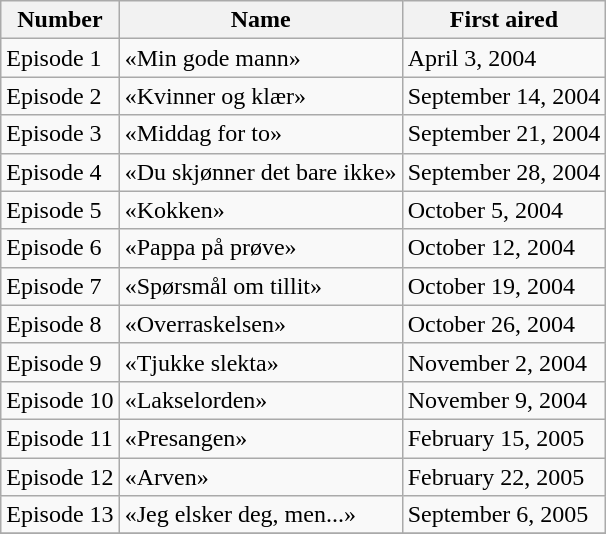<table class="wikitable">
<tr>
<th>Number</th>
<th>Name</th>
<th>First aired</th>
</tr>
<tr>
<td>Episode 1</td>
<td>«Min gode mann»</td>
<td>April 3, 2004</td>
</tr>
<tr>
<td>Episode 2</td>
<td>«Kvinner og klær»</td>
<td>September 14, 2004</td>
</tr>
<tr>
<td>Episode 3</td>
<td>«Middag for to»</td>
<td>September 21, 2004</td>
</tr>
<tr>
<td>Episode 4</td>
<td>«Du skjønner det bare ikke»</td>
<td>September 28, 2004</td>
</tr>
<tr>
<td>Episode 5</td>
<td>«Kokken»</td>
<td>October 5, 2004</td>
</tr>
<tr>
<td>Episode 6</td>
<td>«Pappa på prøve»</td>
<td>October 12, 2004</td>
</tr>
<tr>
<td>Episode 7</td>
<td>«Spørsmål om tillit»</td>
<td>October 19, 2004</td>
</tr>
<tr>
<td>Episode 8</td>
<td>«Overraskelsen»</td>
<td>October 26, 2004</td>
</tr>
<tr>
<td>Episode 9</td>
<td>«Tjukke slekta»</td>
<td>November 2, 2004</td>
</tr>
<tr>
<td>Episode 10</td>
<td>«Lakselorden»</td>
<td>November 9, 2004</td>
</tr>
<tr>
<td>Episode 11</td>
<td>«Presangen»</td>
<td>February 15, 2005</td>
</tr>
<tr>
<td>Episode 12</td>
<td>«Arven»</td>
<td>February 22, 2005</td>
</tr>
<tr>
<td>Episode 13</td>
<td>«Jeg elsker deg, men...»</td>
<td>September 6, 2005</td>
</tr>
<tr>
</tr>
</table>
